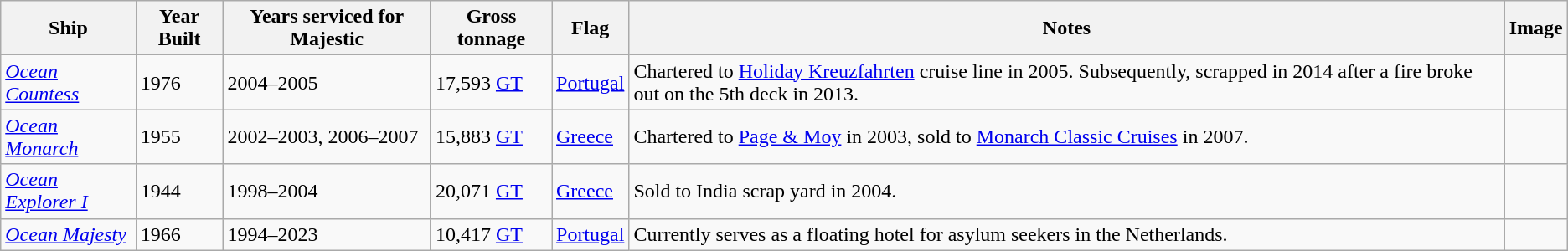<table class="wikitable">
<tr>
<th>Ship</th>
<th>Year Built</th>
<th>Years serviced for Majestic</th>
<th>Gross tonnage</th>
<th>Flag</th>
<th>Notes</th>
<th>Image</th>
</tr>
<tr>
<td><em><a href='#'>Ocean Countess</a></em></td>
<td>1976</td>
<td>2004–2005</td>
<td>17,593 <a href='#'>GT</a></td>
<td> <a href='#'>Portugal</a></td>
<td>Chartered to <a href='#'>Holiday Kreuzfahrten</a> cruise line in 2005. Subsequently, scrapped in 2014 after a fire broke out on the 5th deck in 2013.</td>
<td></td>
</tr>
<tr>
<td><em><a href='#'>Ocean Monarch</a></em></td>
<td>1955</td>
<td>2002–2003, 2006–2007</td>
<td>15,883 <a href='#'>GT</a></td>
<td> <a href='#'>Greece</a></td>
<td>Chartered to <a href='#'>Page & Moy</a> in 2003, sold to <a href='#'>Monarch Classic Cruises</a> in 2007.</td>
<td></td>
</tr>
<tr>
<td><em><a href='#'>Ocean Explorer I</a></em></td>
<td>1944</td>
<td>1998–2004</td>
<td>20,071 <a href='#'>GT</a></td>
<td><a href='#'>Greece</a></td>
<td>Sold to India scrap yard in 2004.</td>
<td></td>
</tr>
<tr>
<td><a href='#'><em>Ocean Majesty</em></a></td>
<td>1966</td>
<td>1994–2023</td>
<td>10,417 <a href='#'>GT</a></td>
<td><a href='#'>Portugal</a></td>
<td>Currently serves as a floating hotel for asylum seekers in the Netherlands.</td>
<td></td>
</tr>
</table>
